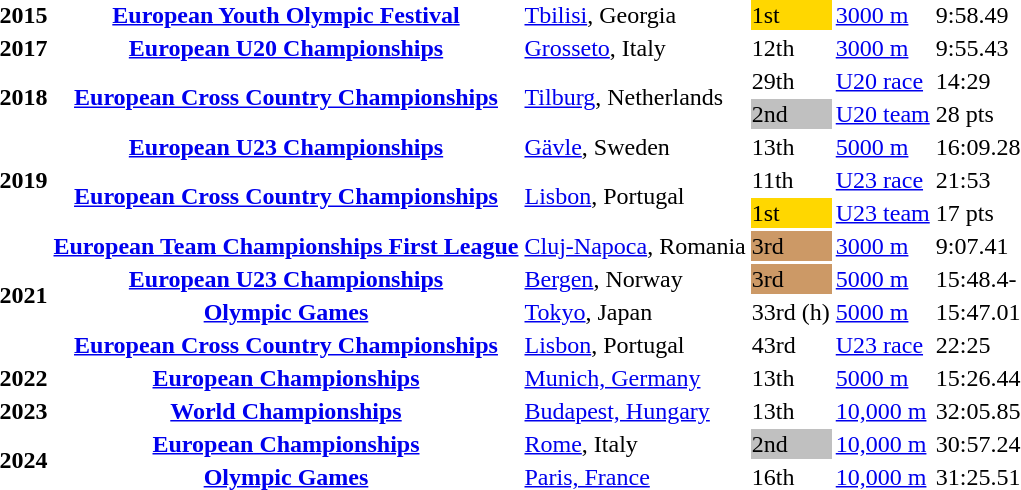<table>
<tr>
<th scope="row">2015</th>
<th scope="row"><a href='#'>European Youth Olympic Festival</a></th>
<td><a href='#'>Tbilisi</a>, Georgia</td>
<td bgcolor=gold>1st</td>
<td><a href='#'>3000 m</a></td>
<td>9:58.49</td>
<td></td>
</tr>
<tr>
<th scope="row">2017</th>
<th scope="row"><a href='#'>European U20 Championships</a></th>
<td><a href='#'>Grosseto</a>, Italy</td>
<td>12th</td>
<td><a href='#'>3000 m</a></td>
<td>9:55.43</td>
<td></td>
</tr>
<tr>
<th scope="rowgroup" rowspan=2>2018</th>
<th scope="rowgroup" rowspan=2><a href='#'>European Cross Country Championships</a></th>
<td rowspan=2><a href='#'>Tilburg</a>, Netherlands</td>
<td>29th</td>
<td><a href='#'>U20 race</a></td>
<td>14:29</td>
<td></td>
</tr>
<tr>
<td bgcolor=silver>2nd</td>
<td><a href='#'>U20 team</a></td>
<td>28 pts</td>
<td></td>
</tr>
<tr>
<th scope="rowgroup" rowspan=3>2019</th>
<th scope="row"><a href='#'>European U23 Championships</a></th>
<td><a href='#'>Gävle</a>, Sweden</td>
<td>13th</td>
<td><a href='#'>5000 m</a></td>
<td>16:09.28</td>
<td></td>
</tr>
<tr>
<th scope="rowgroup" rowspan=2><a href='#'>European Cross Country Championships</a></th>
<td rowspan=2><a href='#'>Lisbon</a>, Portugal</td>
<td>11th</td>
<td><a href='#'>U23 race</a></td>
<td>21:53</td>
<td></td>
</tr>
<tr>
<td bgcolor=gold>1st</td>
<td><a href='#'>U23 team</a></td>
<td>17 pts</td>
<td></td>
</tr>
<tr>
<th scope="rowgroup" rowspan=4>2021</th>
<th scope="row"><a href='#'>European Team Championships First League</a></th>
<td><a href='#'>Cluj-Napoca</a>, Romania</td>
<td bgcolor=cc9966>3rd</td>
<td><a href='#'>3000 m</a></td>
<td>9:07.41</td>
<td></td>
</tr>
<tr>
<th scope="row"><a href='#'>European U23 Championships</a></th>
<td><a href='#'>Bergen</a>, Norway</td>
<td bgcolor=cc9966>3rd</td>
<td><a href='#'>5000 m</a></td>
<td>15:48.4-</td>
<td></td>
</tr>
<tr>
<th scope="row"><a href='#'>Olympic Games</a></th>
<td><a href='#'>Tokyo</a>, Japan</td>
<td>33rd (h)</td>
<td><a href='#'>5000 m</a></td>
<td>15:47.01</td>
<td></td>
</tr>
<tr>
<th scope="row"><a href='#'>European Cross Country Championships</a></th>
<td><a href='#'>Lisbon</a>, Portugal</td>
<td>43rd</td>
<td><a href='#'>U23 race</a></td>
<td>22:25</td>
<td></td>
</tr>
<tr>
<th scope="row">2022</th>
<th scope="row"><a href='#'>European Championships</a></th>
<td><a href='#'>Munich, Germany</a></td>
<td>13th</td>
<td><a href='#'>5000 m</a></td>
<td>15:26.44</td>
<td></td>
</tr>
<tr>
<th scope="row">2023</th>
<th scope="row"><a href='#'>World Championships</a></th>
<td><a href='#'>Budapest, Hungary</a></td>
<td>13th</td>
<td><a href='#'>10,000 m</a></td>
<td>32:05.85</td>
<td></td>
</tr>
<tr>
<th scope="rowgroup" rowspan=2>2024</th>
<th scope="row"><a href='#'>European Championships</a></th>
<td><a href='#'>Rome</a>, Italy</td>
<td bgcolor=silver>2nd</td>
<td><a href='#'>10,000 m</a></td>
<td>30:57.24</td>
<td></td>
</tr>
<tr>
<th scope="row"><a href='#'>Olympic Games</a></th>
<td><a href='#'>Paris, France</a></td>
<td>16th</td>
<td><a href='#'>10,000 m</a></td>
<td>31:25.51</td>
<td></td>
</tr>
</table>
